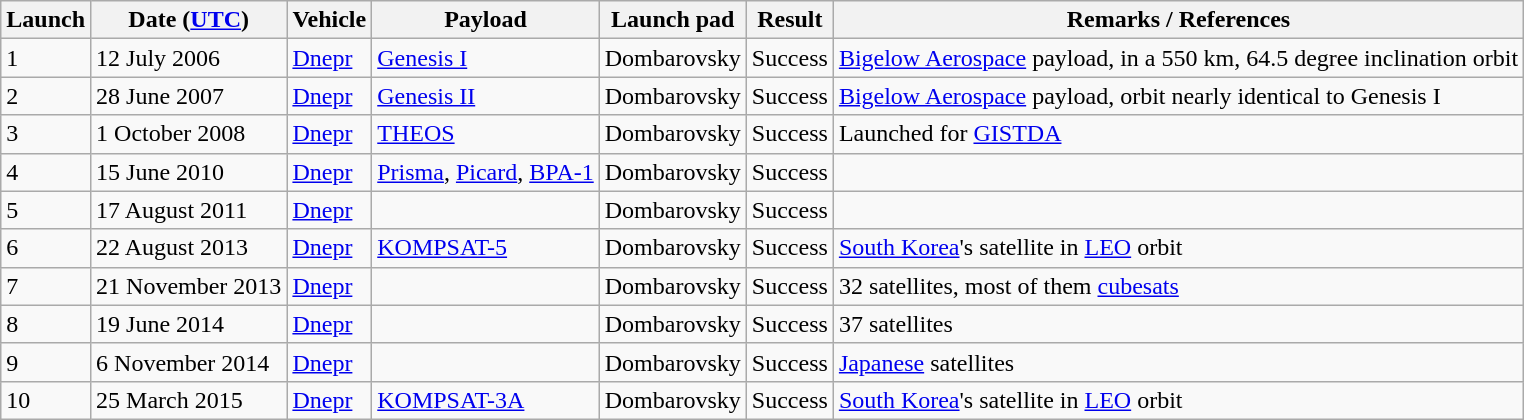<table class="wikitable">
<tr>
<th>Launch</th>
<th>Date (<a href='#'>UTC</a>)</th>
<th>Vehicle</th>
<th>Payload</th>
<th>Launch pad</th>
<th>Result</th>
<th>Remarks / References</th>
</tr>
<tr>
<td>1</td>
<td>12 July 2006</td>
<td><a href='#'>Dnepr</a></td>
<td><a href='#'>Genesis I</a></td>
<td>Dombarovsky</td>
<td>Success</td>
<td><a href='#'>Bigelow Aerospace</a> payload, in a 550 km, 64.5 degree inclination orbit </td>
</tr>
<tr>
<td>2</td>
<td>28 June 2007</td>
<td><a href='#'>Dnepr</a></td>
<td><a href='#'>Genesis II</a></td>
<td>Dombarovsky</td>
<td>Success</td>
<td><a href='#'>Bigelow Aerospace</a> payload, orbit nearly identical to Genesis I </td>
</tr>
<tr>
<td>3</td>
<td>1 October 2008</td>
<td><a href='#'>Dnepr</a></td>
<td><a href='#'>THEOS</a></td>
<td>Dombarovsky</td>
<td>Success</td>
<td>Launched for <a href='#'>GISTDA</a></td>
</tr>
<tr>
<td>4</td>
<td>15 June 2010</td>
<td><a href='#'>Dnepr</a></td>
<td><a href='#'>Prisma</a>, <a href='#'>Picard</a>, <a href='#'>BPA-1</a></td>
<td>Dombarovsky</td>
<td>Success</td>
<td></td>
</tr>
<tr>
<td>5</td>
<td>17 August 2011</td>
<td><a href='#'>Dnepr</a></td>
<td></td>
<td>Dombarovsky</td>
<td>Success</td>
<td></td>
</tr>
<tr>
<td>6</td>
<td>22 August 2013</td>
<td><a href='#'>Dnepr</a></td>
<td><a href='#'>KOMPSAT-5</a></td>
<td>Dombarovsky</td>
<td>Success</td>
<td><a href='#'>South Korea</a>'s satellite in <a href='#'>LEO</a> orbit</td>
</tr>
<tr>
<td>7</td>
<td>21 November 2013</td>
<td><a href='#'>Dnepr</a></td>
<td></td>
<td>Dombarovsky</td>
<td>Success</td>
<td>32 satellites, most of them <a href='#'>cubesats</a></td>
</tr>
<tr>
<td>8</td>
<td>19 June 2014</td>
<td><a href='#'>Dnepr</a></td>
<td></td>
<td>Dombarovsky</td>
<td>Success</td>
<td>37 satellites</td>
</tr>
<tr>
<td>9</td>
<td>6 November 2014</td>
<td><a href='#'>Dnepr</a></td>
<td></td>
<td>Dombarovsky</td>
<td>Success</td>
<td><a href='#'>Japanese</a> satellites</td>
</tr>
<tr>
<td>10</td>
<td>25 March 2015</td>
<td><a href='#'>Dnepr</a></td>
<td><a href='#'>KOMPSAT-3A</a></td>
<td>Dombarovsky</td>
<td>Success</td>
<td><a href='#'>South Korea</a>'s satellite in <a href='#'>LEO</a> orbit</td>
</tr>
</table>
